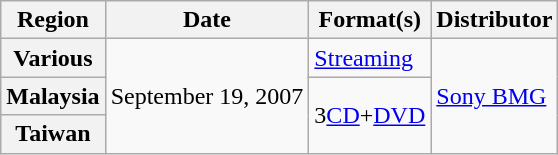<table class="wikitable plainrowheaders">
<tr>
<th>Region</th>
<th>Date</th>
<th>Format(s)</th>
<th>Distributor</th>
</tr>
<tr>
<th scope="row">Various</th>
<td rowspan="3">September 19, 2007</td>
<td><a href='#'>Streaming</a></td>
<td rowspan="3"><a href='#'>Sony BMG</a></td>
</tr>
<tr>
<th scope="row">Malaysia</th>
<td rowspan="2">3<a href='#'>CD</a>+<a href='#'>DVD</a></td>
</tr>
<tr>
<th scope="row">Taiwan</th>
</tr>
</table>
